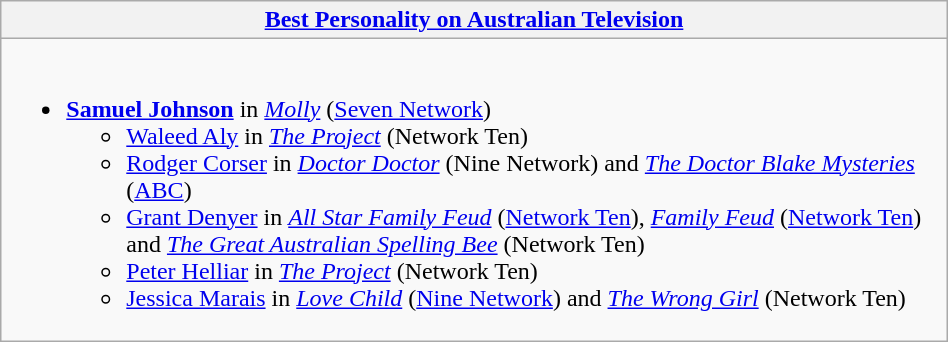<table class=wikitable width="50%">
<tr>
<th width="25%"><a href='#'>Best Personality on Australian Television</a></th>
</tr>
<tr>
<td valign="top"><br><ul><li><strong><a href='#'>Samuel Johnson</a></strong> in <em><a href='#'>Molly</a></em> (<a href='#'>Seven Network</a>)<ul><li><a href='#'>Waleed Aly</a> in <em><a href='#'>The Project</a></em> (Network Ten)</li><li><a href='#'>Rodger Corser</a> in <em><a href='#'>Doctor Doctor</a></em> (Nine Network) and <em><a href='#'>The Doctor Blake Mysteries</a></em> (<a href='#'>ABC</a>)</li><li><a href='#'>Grant Denyer</a> in <em><a href='#'>All Star Family Feud</a></em> (<a href='#'>Network Ten</a>), <em><a href='#'>Family Feud</a></em> (<a href='#'>Network Ten</a>) and <em><a href='#'>The Great Australian Spelling Bee</a></em> (Network Ten)</li><li><a href='#'>Peter Helliar</a> in <em><a href='#'>The Project</a></em> (Network Ten)</li><li><a href='#'>Jessica Marais</a> in <em><a href='#'>Love Child</a></em> (<a href='#'>Nine Network</a>) and <em><a href='#'>The Wrong Girl</a></em> (Network Ten)</li></ul></li></ul></td>
</tr>
</table>
